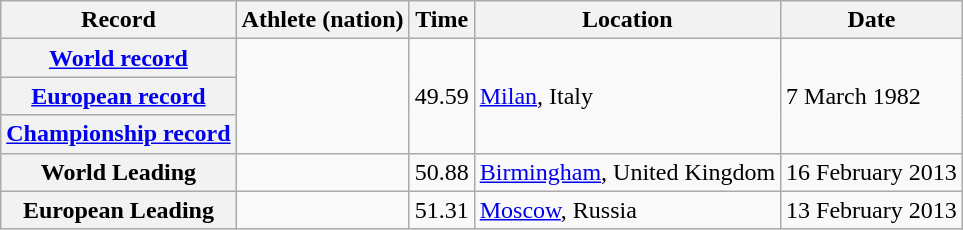<table class="wikitable">
<tr>
<th scope="col">Record</th>
<th scope="col">Athlete (nation)</th>
<th scope="col">Time</th>
<th scope="col">Location</th>
<th scope="col">Date</th>
</tr>
<tr>
<th scope="row"><a href='#'>World record</a></th>
<td rowspan=3></td>
<td rowspan=3>49.59</td>
<td rowspan=3><a href='#'>Milan</a>, Italy</td>
<td rowspan=3>7 March 1982</td>
</tr>
<tr>
<th scope="row"><a href='#'>European record</a></th>
</tr>
<tr>
<th scope="row"><a href='#'>Championship record</a></th>
</tr>
<tr>
<th scope="row">World Leading</th>
<td></td>
<td>50.88</td>
<td><a href='#'>Birmingham</a>, United Kingdom</td>
<td>16 February 2013</td>
</tr>
<tr>
<th scope="row">European Leading</th>
<td></td>
<td>51.31</td>
<td><a href='#'>Moscow</a>, Russia</td>
<td>13 February 2013</td>
</tr>
</table>
